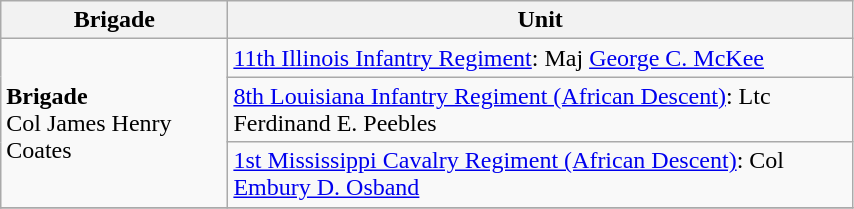<table class="wikitable" style="text-align:left; width:45%;">
<tr>
<th width=12%>Brigade</th>
<th width=33%>Unit</th>
</tr>
<tr>
<td rowspan=3><strong>Brigade</strong><br>Col James Henry Coates</td>
<td><a href='#'>11th Illinois Infantry Regiment</a>: Maj <a href='#'>George C. McKee</a></td>
</tr>
<tr>
<td><a href='#'>8th Louisiana Infantry Regiment (African Descent)</a>: Ltc Ferdinand E. Peebles</td>
</tr>
<tr>
<td><a href='#'>1st Mississippi Cavalry Regiment (African Descent)</a>: Col <a href='#'>Embury D. Osband</a></td>
</tr>
<tr>
</tr>
</table>
